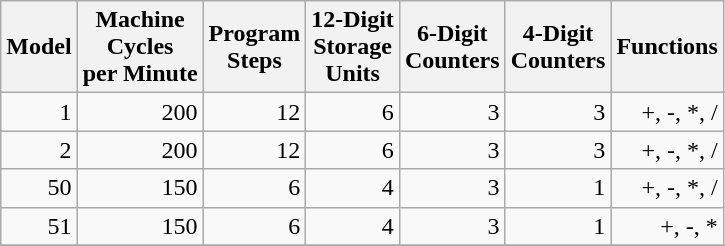<table class="wikitable">
<tr>
<th>Model</th>
<th>Machine<br>Cycles<br>per Minute</th>
<th>Program<br>Steps</th>
<th>12-Digit<br>Storage<br>Units</th>
<th>6-Digit<br>Counters</th>
<th>4-Digit<br>Counters</th>
<th>Functions</th>
</tr>
<tr align="right">
<td>1</td>
<td>200</td>
<td>12</td>
<td>6</td>
<td>3</td>
<td>3</td>
<td>+, -, *, /</td>
</tr>
<tr align="right">
<td>2</td>
<td>200</td>
<td>12</td>
<td>6</td>
<td>3</td>
<td>3</td>
<td>+, -, *, /</td>
</tr>
<tr align="right">
<td>50</td>
<td>150</td>
<td>6</td>
<td>4</td>
<td>3</td>
<td>1</td>
<td>+, -, *, /</td>
</tr>
<tr align="right">
<td>51</td>
<td>150</td>
<td>6</td>
<td>4</td>
<td>3</td>
<td>1</td>
<td>+, -, *</td>
</tr>
<tr>
</tr>
</table>
